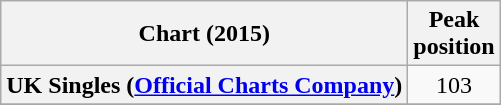<table class="wikitable sortable plainrowheaders" style="text-align:center;">
<tr>
<th>Chart (2015)</th>
<th>Peak<br>position</th>
</tr>
<tr>
<th scope="row">UK Singles (<a href='#'>Official Charts Company</a>)</th>
<td>103</td>
</tr>
<tr>
</tr>
</table>
